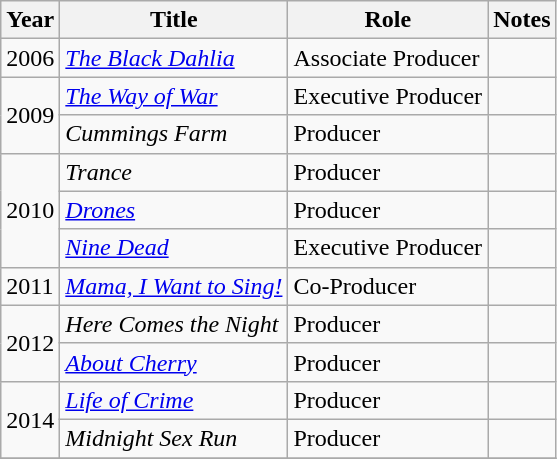<table class="wikitable sortable">
<tr>
<th>Year</th>
<th>Title</th>
<th>Role</th>
<th class="unsortable">Notes</th>
</tr>
<tr>
<td>2006</td>
<td><em><a href='#'>The Black Dahlia</a></em></td>
<td>Associate Producer</td>
<td></td>
</tr>
<tr>
<td rowspan=2>2009</td>
<td><em><a href='#'>The Way of War</a></em></td>
<td>Executive Producer</td>
<td></td>
</tr>
<tr>
<td><em>Cummings Farm</em></td>
<td>Producer</td>
<td></td>
</tr>
<tr>
<td rowspan=3>2010</td>
<td><em>Trance</em></td>
<td>Producer</td>
<td></td>
</tr>
<tr>
<td><em><a href='#'>Drones</a></em></td>
<td>Producer</td>
<td></td>
</tr>
<tr>
<td><em><a href='#'>Nine Dead</a></em></td>
<td>Executive Producer</td>
<td></td>
</tr>
<tr>
<td>2011</td>
<td><em><a href='#'>Mama, I Want to Sing!</a></em></td>
<td>Co-Producer</td>
<td></td>
</tr>
<tr>
<td rowspan=2>2012</td>
<td><em>Here Comes the Night</em></td>
<td>Producer</td>
<td></td>
</tr>
<tr>
<td><em><a href='#'>About Cherry</a></em></td>
<td>Producer</td>
<td></td>
</tr>
<tr>
<td rowspan=2>2014</td>
<td><em><a href='#'>Life of Crime</a></em></td>
<td>Producer</td>
<td></td>
</tr>
<tr>
<td><em>Midnight Sex Run</em></td>
<td>Producer</td>
<td></td>
</tr>
<tr>
</tr>
</table>
